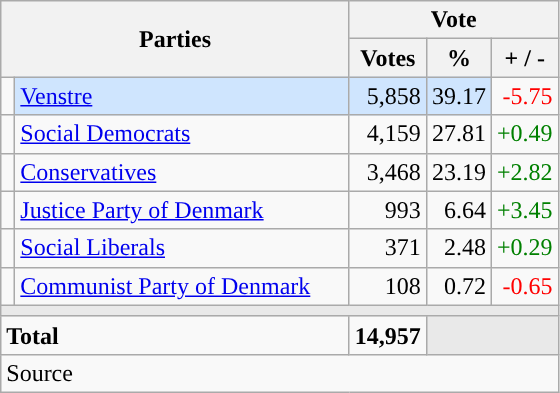<table class="wikitable" style="text-align:right;">
<tr>
<th style="text-align:centre;" rowspan="2" colspan="2" width="225">Parties</th>
<th colspan="3">Vote</th>
</tr>
<tr>
<th width="15">Votes</th>
<th width="15">%</th>
<th width="15">+ / -</th>
</tr>
<tr>
<td width="2" style="color:inherit;background:"></td>
<td bgcolor=#cfe5fe  align="left"><a href='#'>Venstre</a></td>
<td bgcolor=#cfe5fe>5,858</td>
<td bgcolor=#cfe5fe>39.17</td>
<td style=color:red;>-5.75</td>
</tr>
<tr>
<td width="2" style="color:inherit;background:"></td>
<td align="left"><a href='#'>Social Democrats</a></td>
<td>4,159</td>
<td>27.81</td>
<td style=color:green;>+0.49</td>
</tr>
<tr>
<td width="2" style="color:inherit;background:"></td>
<td align="left"><a href='#'>Conservatives</a></td>
<td>3,468</td>
<td>23.19</td>
<td style=color:green;>+2.82</td>
</tr>
<tr>
<td width="2" style="color:inherit;background:"></td>
<td align="left"><a href='#'>Justice Party of Denmark</a></td>
<td>993</td>
<td>6.64</td>
<td style=color:green;>+3.45</td>
</tr>
<tr>
<td width="2" style="color:inherit;background:"></td>
<td align="left"><a href='#'>Social Liberals</a></td>
<td>371</td>
<td>2.48</td>
<td style=color:green;>+0.29</td>
</tr>
<tr>
<td width="2" style="color:inherit;background:"></td>
<td align="left"><a href='#'>Communist Party of Denmark</a></td>
<td>108</td>
<td>0.72</td>
<td style=color:red;>-0.65</td>
</tr>
<tr>
<td colspan="7" bgcolor="#E9E9E9"></td>
</tr>
<tr>
<td align="left" colspan="2"><strong>Total</strong></td>
<td><strong>14,957</strong></td>
<td bgcolor="#E9E9E9" colspan="2"></td>
</tr>
<tr>
<td align="left" colspan="6">Source</td>
</tr>
</table>
